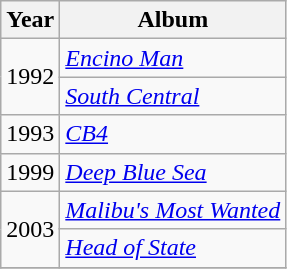<table class="wikitable" border="1">
<tr>
<th>Year</th>
<th>Album</th>
</tr>
<tr>
<td rowspan="2">1992</td>
<td><em><a href='#'>Encino Man</a></em></td>
</tr>
<tr>
<td><em><a href='#'>South Central</a></em></td>
</tr>
<tr>
<td>1993</td>
<td><em><a href='#'>CB4</a></em></td>
</tr>
<tr>
<td>1999</td>
<td><em><a href='#'>Deep Blue Sea</a></em></td>
</tr>
<tr>
<td rowspan="2">2003</td>
<td><em><a href='#'>Malibu's Most Wanted</a></em></td>
</tr>
<tr>
<td><em><a href='#'>Head of State</a></em></td>
</tr>
<tr>
</tr>
</table>
